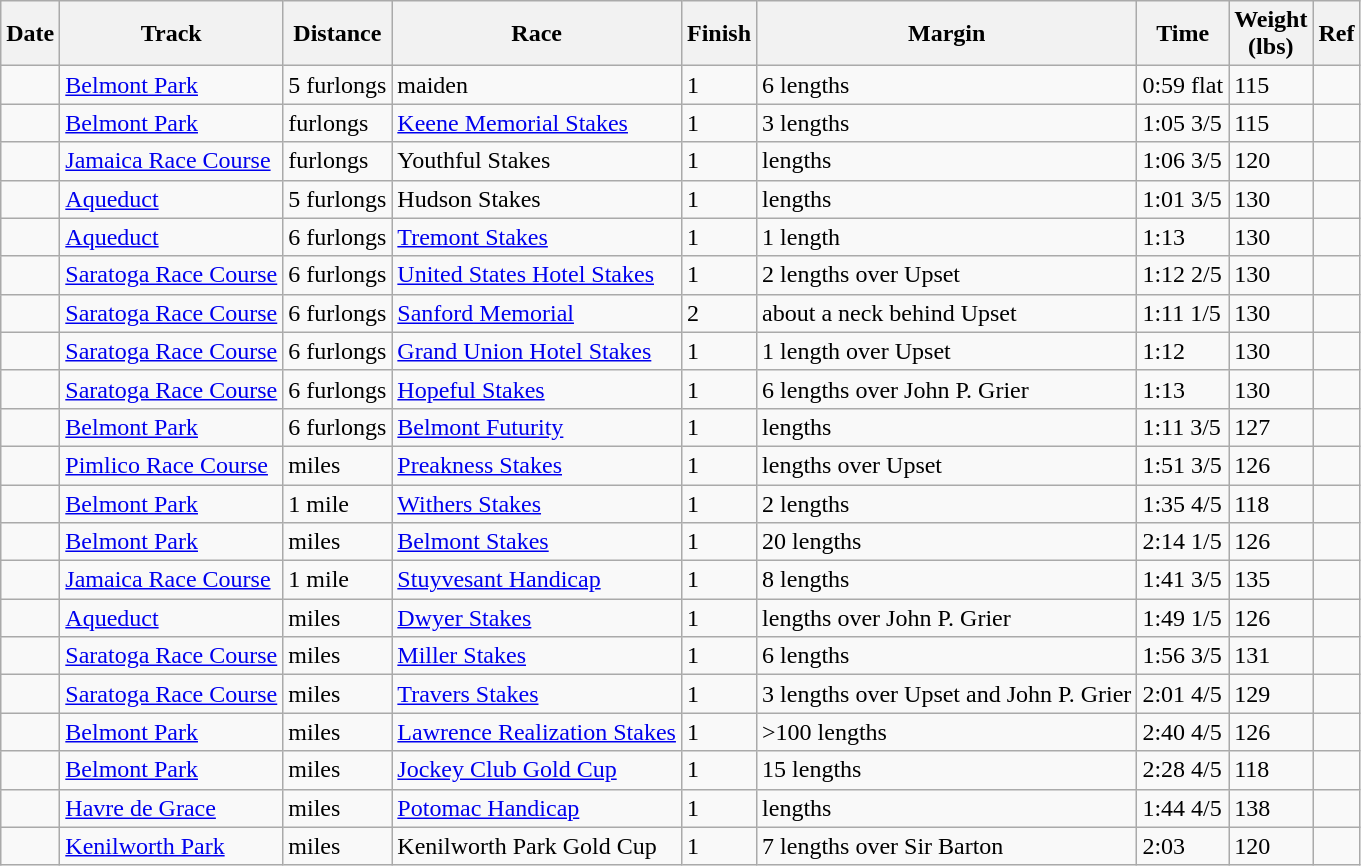<table class="wikitable sortable">
<tr>
<th>Date</th>
<th>Track</th>
<th>Distance</th>
<th>Race</th>
<th>Finish</th>
<th>Margin</th>
<th>Time</th>
<th>Weight<br> (lbs)</th>
<th>Ref</th>
</tr>
<tr>
<td></td>
<td><a href='#'>Belmont Park</a></td>
<td>5 furlongs</td>
<td>maiden</td>
<td>1</td>
<td>6 lengths</td>
<td>0:59 flat</td>
<td>115</td>
<td></td>
</tr>
<tr>
<td></td>
<td><a href='#'>Belmont Park</a></td>
<td> furlongs</td>
<td><a href='#'>Keene Memorial Stakes</a></td>
<td>1</td>
<td>3 lengths</td>
<td>1:05 3/5</td>
<td>115</td>
<td></td>
</tr>
<tr>
<td></td>
<td><a href='#'>Jamaica Race Course</a></td>
<td> furlongs</td>
<td>Youthful Stakes</td>
<td>1</td>
<td> lengths</td>
<td>1:06 3/5</td>
<td>120</td>
<td></td>
</tr>
<tr>
<td></td>
<td><a href='#'>Aqueduct</a></td>
<td>5 furlongs</td>
<td>Hudson Stakes</td>
<td>1</td>
<td> lengths</td>
<td>1:01 3/5</td>
<td>130</td>
<td></td>
</tr>
<tr>
<td></td>
<td><a href='#'>Aqueduct</a></td>
<td>6 furlongs</td>
<td><a href='#'>Tremont Stakes</a></td>
<td>1</td>
<td>1 length</td>
<td>1:13</td>
<td>130</td>
<td></td>
</tr>
<tr>
<td></td>
<td><a href='#'>Saratoga Race Course</a></td>
<td>6 furlongs</td>
<td><a href='#'>United States Hotel Stakes</a></td>
<td>1</td>
<td>2 lengths over Upset</td>
<td>1:12 2/5</td>
<td>130</td>
<td></td>
</tr>
<tr>
<td></td>
<td><a href='#'>Saratoga Race Course</a></td>
<td>6 furlongs</td>
<td><a href='#'>Sanford Memorial</a></td>
<td>2</td>
<td>about a neck behind Upset</td>
<td>1:11 1/5</td>
<td>130</td>
<td></td>
</tr>
<tr>
<td></td>
<td><a href='#'>Saratoga Race Course</a></td>
<td>6 furlongs</td>
<td><a href='#'>Grand Union Hotel Stakes</a></td>
<td>1</td>
<td>1 length over Upset</td>
<td>1:12</td>
<td>130</td>
<td></td>
</tr>
<tr>
<td></td>
<td><a href='#'>Saratoga Race Course</a></td>
<td>6 furlongs</td>
<td><a href='#'>Hopeful Stakes</a></td>
<td>1</td>
<td>6 lengths over John P. Grier</td>
<td>1:13</td>
<td>130</td>
<td></td>
</tr>
<tr>
<td></td>
<td><a href='#'>Belmont Park</a></td>
<td>6 furlongs</td>
<td><a href='#'>Belmont Futurity</a></td>
<td>1</td>
<td> lengths</td>
<td>1:11 3/5</td>
<td>127</td>
<td></td>
</tr>
<tr>
<td></td>
<td><a href='#'>Pimlico Race Course</a></td>
<td> miles</td>
<td><a href='#'>Preakness Stakes</a></td>
<td>1</td>
<td> lengths over Upset</td>
<td>1:51 3/5</td>
<td>126</td>
<td></td>
</tr>
<tr>
<td></td>
<td><a href='#'>Belmont Park</a></td>
<td>1 mile</td>
<td><a href='#'>Withers Stakes</a></td>
<td>1</td>
<td>2 lengths</td>
<td>1:35 4/5</td>
<td>118</td>
<td></td>
</tr>
<tr>
<td></td>
<td><a href='#'>Belmont Park</a></td>
<td> miles</td>
<td><a href='#'>Belmont Stakes</a></td>
<td>1</td>
<td>20 lengths</td>
<td>2:14 1/5</td>
<td>126</td>
<td></td>
</tr>
<tr>
<td></td>
<td><a href='#'>Jamaica Race Course</a></td>
<td>1 mile</td>
<td><a href='#'>Stuyvesant Handicap</a></td>
<td>1</td>
<td>8 lengths</td>
<td>1:41 3/5</td>
<td>135</td>
<td></td>
</tr>
<tr>
<td></td>
<td><a href='#'>Aqueduct</a></td>
<td> miles</td>
<td><a href='#'>Dwyer Stakes</a></td>
<td>1</td>
<td> lengths over John P. Grier</td>
<td>1:49 1/5</td>
<td>126</td>
<td></td>
</tr>
<tr>
<td></td>
<td><a href='#'>Saratoga Race Course</a></td>
<td> miles</td>
<td><a href='#'>Miller Stakes</a></td>
<td>1</td>
<td>6 lengths</td>
<td>1:56 3/5</td>
<td>131</td>
<td></td>
</tr>
<tr>
<td></td>
<td><a href='#'>Saratoga Race Course</a></td>
<td> miles</td>
<td><a href='#'>Travers Stakes</a></td>
<td>1</td>
<td>3 lengths over Upset and John P. Grier</td>
<td>2:01 4/5</td>
<td>129</td>
<td></td>
</tr>
<tr>
<td></td>
<td><a href='#'>Belmont Park</a></td>
<td> miles</td>
<td><a href='#'>Lawrence Realization Stakes</a></td>
<td>1</td>
<td>>100 lengths</td>
<td>2:40 4/5</td>
<td>126</td>
<td></td>
</tr>
<tr>
<td></td>
<td><a href='#'>Belmont Park</a></td>
<td> miles</td>
<td><a href='#'>Jockey Club Gold Cup</a></td>
<td>1</td>
<td>15 lengths</td>
<td>2:28 4/5</td>
<td>118</td>
<td></td>
</tr>
<tr>
<td></td>
<td><a href='#'>Havre de Grace</a></td>
<td> miles</td>
<td><a href='#'>Potomac Handicap</a></td>
<td>1</td>
<td> lengths</td>
<td>1:44 4/5</td>
<td>138</td>
<td></td>
</tr>
<tr>
<td></td>
<td><a href='#'>Kenilworth Park</a></td>
<td> miles</td>
<td>Kenilworth Park Gold Cup</td>
<td>1</td>
<td>7 lengths over Sir Barton</td>
<td>2:03</td>
<td>120</td>
<td></td>
</tr>
</table>
